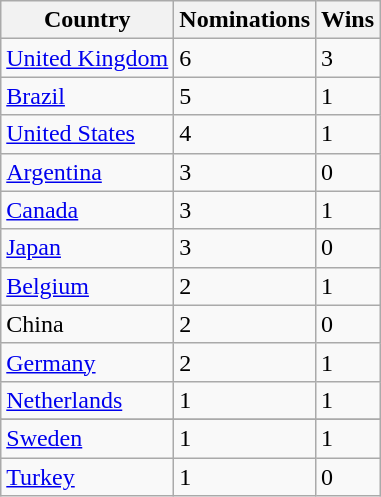<table class="wikitable">
<tr>
<th>Country</th>
<th>Nominations</th>
<th>Wins</th>
</tr>
<tr>
<td><a href='#'>United Kingdom</a></td>
<td>6</td>
<td>3</td>
</tr>
<tr>
<td><a href='#'>Brazil</a></td>
<td>5</td>
<td>1</td>
</tr>
<tr>
<td><a href='#'>United States</a></td>
<td>4</td>
<td>1</td>
</tr>
<tr>
<td><a href='#'>Argentina</a></td>
<td>3</td>
<td>0</td>
</tr>
<tr>
<td><a href='#'>Canada</a></td>
<td>3</td>
<td>1</td>
</tr>
<tr>
<td><a href='#'>Japan</a></td>
<td>3</td>
<td>0</td>
</tr>
<tr>
<td><a href='#'>Belgium</a></td>
<td>2</td>
<td>1</td>
</tr>
<tr>
<td>China</td>
<td>2</td>
<td>0</td>
</tr>
<tr>
<td><a href='#'>Germany</a></td>
<td>2</td>
<td>1</td>
</tr>
<tr>
<td><a href='#'>Netherlands</a></td>
<td>1</td>
<td>1</td>
</tr>
<tr>
</tr>
<tr>
<td><a href='#'>Sweden</a></td>
<td>1</td>
<td>1</td>
</tr>
<tr>
<td><a href='#'>Turkey</a></td>
<td>1</td>
<td>0</td>
</tr>
</table>
